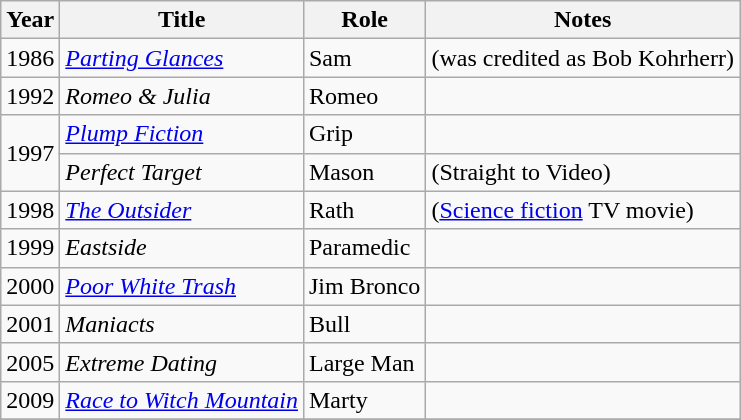<table class="wikitable sortable">
<tr>
<th>Year</th>
<th>Title</th>
<th>Role</th>
<th>Notes</th>
</tr>
<tr>
<td>1986</td>
<td><em><a href='#'>Parting Glances</a></em></td>
<td>Sam</td>
<td>(was credited as Bob Kohrherr)</td>
</tr>
<tr>
<td>1992</td>
<td><em>Romeo & Julia</em></td>
<td>Romeo</td>
<td></td>
</tr>
<tr>
<td rowspan="2">1997</td>
<td><em><a href='#'>Plump Fiction</a></em></td>
<td>Grip</td>
<td></td>
</tr>
<tr>
<td><em>Perfect Target</em></td>
<td>Mason</td>
<td>(Straight to Video)</td>
</tr>
<tr>
<td>1998</td>
<td><em><a href='#'>The Outsider</a></em></td>
<td>Rath</td>
<td>(<a href='#'>Science fiction</a> TV movie)</td>
</tr>
<tr>
<td>1999</td>
<td><em>Eastside</em></td>
<td>Paramedic</td>
<td></td>
</tr>
<tr>
<td>2000</td>
<td><em><a href='#'>Poor White Trash</a></em></td>
<td>Jim Bronco</td>
<td></td>
</tr>
<tr>
<td>2001</td>
<td><em>Maniacts</em></td>
<td>Bull</td>
<td></td>
</tr>
<tr>
<td>2005</td>
<td><em>Extreme Dating</em></td>
<td>Large Man</td>
<td></td>
</tr>
<tr>
<td>2009</td>
<td><em><a href='#'>Race to Witch Mountain</a></em></td>
<td>Marty</td>
<td></td>
</tr>
<tr>
</tr>
</table>
